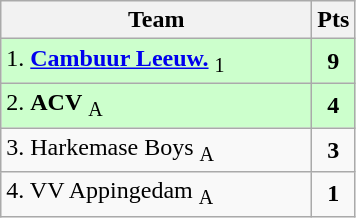<table class="wikitable" style="text-align:center; float:left; margin-right:1em">
<tr>
<th style="width:200px">Team</th>
<th width=20>Pts</th>
</tr>
<tr bgcolor=ccffcc>
<td align=left>1. <strong><a href='#'>Cambuur Leeuw.</a></strong> <sub>1</sub></td>
<td><strong>9</strong></td>
</tr>
<tr bgcolor=ccffcc>
<td align=left>2. <strong>ACV</strong> <sub>A</sub></td>
<td><strong>4</strong></td>
</tr>
<tr>
<td align=left>3. Harkemase Boys <sub>A</sub></td>
<td><strong>3</strong></td>
</tr>
<tr>
<td align=left>4. VV Appingedam <sub>A</sub></td>
<td><strong>1</strong></td>
</tr>
</table>
